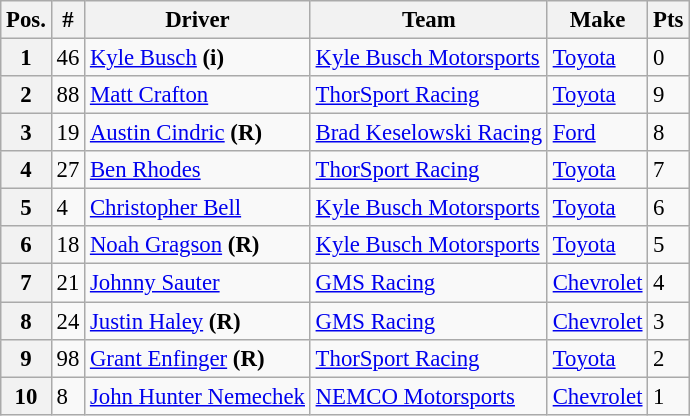<table class="wikitable" style="font-size:95%">
<tr>
<th>Pos.</th>
<th>#</th>
<th>Driver</th>
<th>Team</th>
<th>Make</th>
<th>Pts</th>
</tr>
<tr>
<th>1</th>
<td>46</td>
<td><a href='#'>Kyle Busch</a> <strong>(i)</strong></td>
<td><a href='#'>Kyle Busch Motorsports</a></td>
<td><a href='#'>Toyota</a></td>
<td>0</td>
</tr>
<tr>
<th>2</th>
<td>88</td>
<td><a href='#'>Matt Crafton</a></td>
<td><a href='#'>ThorSport Racing</a></td>
<td><a href='#'>Toyota</a></td>
<td>9</td>
</tr>
<tr>
<th>3</th>
<td>19</td>
<td><a href='#'>Austin Cindric</a> <strong>(R)</strong></td>
<td><a href='#'>Brad Keselowski Racing</a></td>
<td><a href='#'>Ford</a></td>
<td>8</td>
</tr>
<tr>
<th>4</th>
<td>27</td>
<td><a href='#'>Ben Rhodes</a></td>
<td><a href='#'>ThorSport Racing</a></td>
<td><a href='#'>Toyota</a></td>
<td>7</td>
</tr>
<tr>
<th>5</th>
<td>4</td>
<td><a href='#'>Christopher Bell</a></td>
<td><a href='#'>Kyle Busch Motorsports</a></td>
<td><a href='#'>Toyota</a></td>
<td>6</td>
</tr>
<tr>
<th>6</th>
<td>18</td>
<td><a href='#'>Noah Gragson</a> <strong>(R)</strong></td>
<td><a href='#'>Kyle Busch Motorsports</a></td>
<td><a href='#'>Toyota</a></td>
<td>5</td>
</tr>
<tr>
<th>7</th>
<td>21</td>
<td><a href='#'>Johnny Sauter</a></td>
<td><a href='#'>GMS Racing</a></td>
<td><a href='#'>Chevrolet</a></td>
<td>4</td>
</tr>
<tr>
<th>8</th>
<td>24</td>
<td><a href='#'>Justin Haley</a> <strong>(R)</strong></td>
<td><a href='#'>GMS Racing</a></td>
<td><a href='#'>Chevrolet</a></td>
<td>3</td>
</tr>
<tr>
<th>9</th>
<td>98</td>
<td><a href='#'>Grant Enfinger</a> <strong>(R)</strong></td>
<td><a href='#'>ThorSport Racing</a></td>
<td><a href='#'>Toyota</a></td>
<td>2</td>
</tr>
<tr>
<th>10</th>
<td>8</td>
<td><a href='#'>John Hunter Nemechek</a></td>
<td><a href='#'>NEMCO Motorsports</a></td>
<td><a href='#'>Chevrolet</a></td>
<td>1</td>
</tr>
</table>
